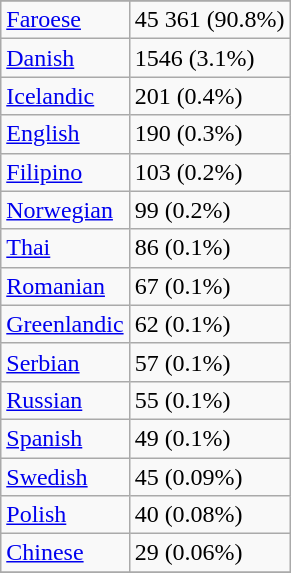<table class="wikitable sortable">
<tr align="right">
</tr>
<tr>
<td><a href='#'>Faroese</a></td>
<td>45 361 (90.8%)</td>
</tr>
<tr>
<td><a href='#'>Danish</a></td>
<td>1546 (3.1%)</td>
</tr>
<tr>
<td><a href='#'>Icelandic</a></td>
<td>201 (0.4%)</td>
</tr>
<tr>
<td><a href='#'>English</a></td>
<td>190 (0.3%)</td>
</tr>
<tr>
<td><a href='#'>Filipino</a></td>
<td>103 (0.2%)</td>
</tr>
<tr>
<td><a href='#'>Norwegian</a></td>
<td>99 (0.2%)</td>
</tr>
<tr>
<td><a href='#'>Thai</a></td>
<td>86 (0.1%)</td>
</tr>
<tr>
<td><a href='#'>Romanian</a></td>
<td>67 (0.1%)</td>
</tr>
<tr>
<td><a href='#'>Greenlandic</a></td>
<td>62 (0.1%)</td>
</tr>
<tr>
<td><a href='#'>Serbian</a></td>
<td>57 (0.1%)</td>
</tr>
<tr>
<td><a href='#'>Russian</a></td>
<td>55 (0.1%)</td>
</tr>
<tr>
<td><a href='#'>Spanish</a></td>
<td>49 (0.1%)</td>
</tr>
<tr>
<td><a href='#'>Swedish</a></td>
<td>45 (0.09%)</td>
</tr>
<tr>
<td><a href='#'>Polish</a></td>
<td>40 (0.08%)</td>
</tr>
<tr>
<td><a href='#'>Chinese</a></td>
<td>29 (0.06%)</td>
</tr>
<tr>
</tr>
</table>
